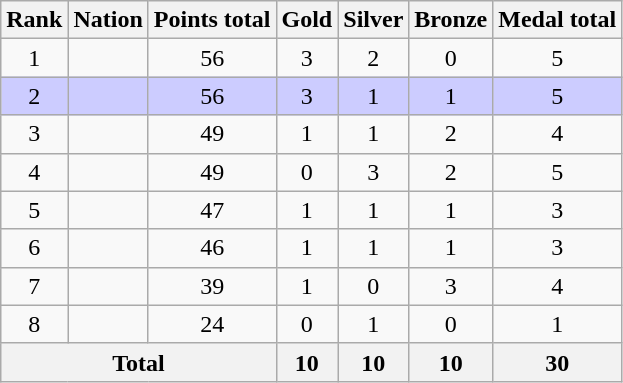<table class=wikitable sortable style="text-align:center;">
<tr>
<th>Rank</th>
<th>Nation</th>
<th>Points total</th>
<th>Gold</th>
<th>Silver</th>
<th>Bronze</th>
<th>Medal total</th>
</tr>
<tr>
<td>1</td>
<td align=left></td>
<td>56</td>
<td>3</td>
<td>2</td>
<td>0</td>
<td>5</td>
</tr>
<tr style="background-color:#ccccff">
<td>2</td>
<td align=left></td>
<td>56</td>
<td>3</td>
<td>1</td>
<td>1</td>
<td>5</td>
</tr>
<tr>
<td>3</td>
<td align=left></td>
<td>49</td>
<td>1</td>
<td>1</td>
<td>2</td>
<td>4</td>
</tr>
<tr>
<td>4</td>
<td align=left></td>
<td>49</td>
<td>0</td>
<td>3</td>
<td>2</td>
<td>5</td>
</tr>
<tr>
<td>5</td>
<td align=left></td>
<td>47</td>
<td>1</td>
<td>1</td>
<td>1</td>
<td>3</td>
</tr>
<tr>
<td>6</td>
<td align=left></td>
<td>46</td>
<td>1</td>
<td>1</td>
<td>1</td>
<td>3</td>
</tr>
<tr>
<td>7</td>
<td align=left></td>
<td>39</td>
<td>1</td>
<td>0</td>
<td>3</td>
<td>4</td>
</tr>
<tr>
<td>8</td>
<td align=left></td>
<td>24</td>
<td>0</td>
<td>1</td>
<td>0</td>
<td>1</td>
</tr>
<tr class="sortbottom">
<th colspan=3>Total</th>
<th>10</th>
<th>10</th>
<th>10</th>
<th>30</th>
</tr>
</table>
